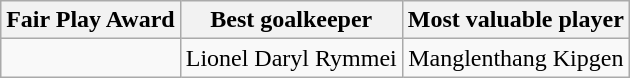<table class="wikitable" style="margin:auto">
<tr>
<th colspan="2">Fair Play Award</th>
<th colspan="2">Best goalkeeper</th>
<th colspan="2">Most valuable player</th>
</tr>
<tr>
<td colspan="2" align="center"></td>
<td colspan="2" align="center"> Lionel Daryl Rymmei</td>
<td colspan="2" align="center"> Manglenthang Kipgen</td>
</tr>
</table>
